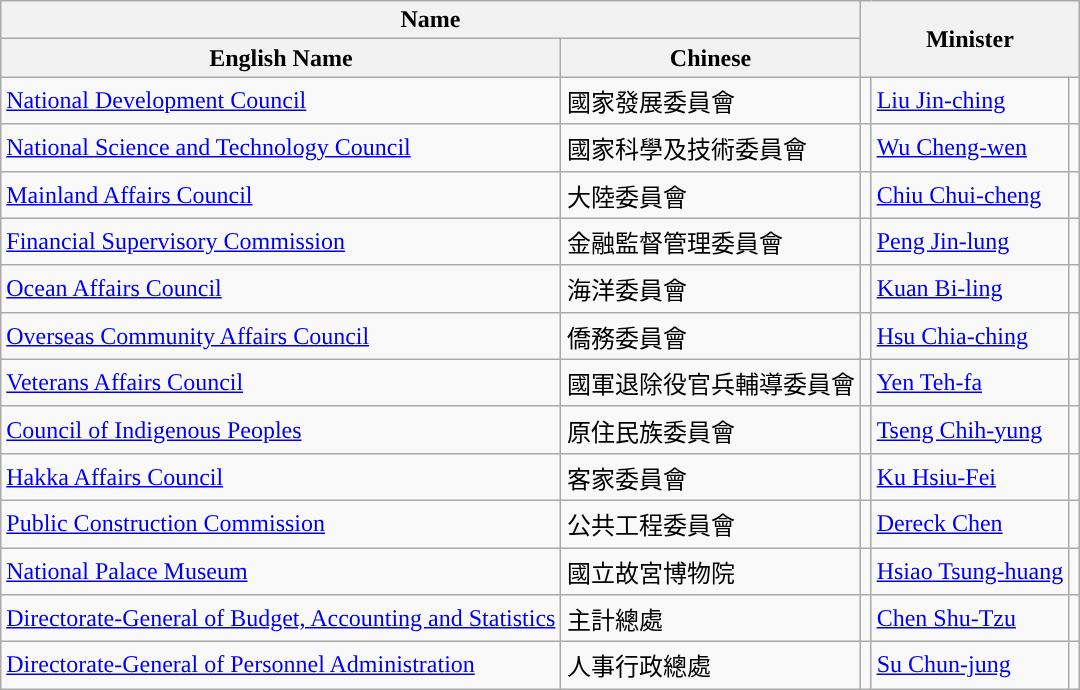<table class="wikitable sortable">
<tr>
<th colspan="2">Name</th>
<th colspan="3" rowspan="2">Minister</th>
</tr>
<tr>
<th>English Name</th>
<th>Chinese</th>
</tr>
<tr>
<td><a href='#'>National Development Council</a></td>
<td>國家發展委員會</td>
<td style="background:"></td>
<td><a href='#'>Liu Jin-ching</a></td>
<td></td>
</tr>
<tr>
<td><a href='#'>National Science and Technology Council</a></td>
<td>國家科學及技術委員會</td>
<td style="background:"></td>
<td><a href='#'>Wu Cheng-wen</a></td>
<td></td>
</tr>
<tr>
<td><a href='#'>Mainland Affairs Council</a></td>
<td>大陸委員會</td>
<td style="background:"></td>
<td><a href='#'>Chiu Chui-cheng</a></td>
<td></td>
</tr>
<tr>
<td><a href='#'>Financial Supervisory Commission</a></td>
<td>金融監督管理委員會</td>
<td style="background:"></td>
<td><a href='#'>Peng Jin-lung</a></td>
<td></td>
</tr>
<tr>
<td><a href='#'>Ocean Affairs Council</a></td>
<td>海洋委員會</td>
<td style="background:"></td>
<td><a href='#'>Kuan Bi-ling</a></td>
<td></td>
</tr>
<tr>
<td><a href='#'>Overseas Community Affairs Council</a></td>
<td>僑務委員會</td>
<td style="background:"></td>
<td><a href='#'>Hsu Chia-ching</a></td>
<td></td>
</tr>
<tr>
<td><a href='#'>Veterans Affairs Council</a></td>
<td>國軍退除役官兵輔導委員會</td>
<td style="background:"></td>
<td><a href='#'>Yen Teh-fa</a></td>
<td></td>
</tr>
<tr>
<td><a href='#'>Council of Indigenous Peoples</a></td>
<td>原住民族委員會</td>
<td style="background:"></td>
<td><a href='#'>Tseng Chih-yung</a></td>
<td></td>
</tr>
<tr>
<td><a href='#'>Hakka Affairs Council</a></td>
<td>客家委員會</td>
<td style="background:"></td>
<td><a href='#'>Ku Hsiu-Fei</a></td>
<td></td>
</tr>
<tr>
<td><a href='#'>Public Construction Commission</a></td>
<td>公共工程委員會</td>
<td style="background:"></td>
<td><a href='#'>Dereck Chen</a></td>
<td></td>
</tr>
<tr>
<td><a href='#'>National Palace Museum</a></td>
<td>國立故宮博物院</td>
<td style="background:"></td>
<td><a href='#'>Hsiao Tsung-huang</a></td>
<td></td>
</tr>
<tr>
<td><a href='#'>Directorate-General of Budget, Accounting and Statistics</a></td>
<td>主計總處</td>
<td style="background:"></td>
<td><a href='#'>Chen Shu-Tzu</a></td>
<td></td>
</tr>
<tr>
<td><a href='#'>Directorate-General of Personnel Administration</a></td>
<td>人事行政總處</td>
<td style="background:"></td>
<td><a href='#'>Su Chun-jung</a></td>
<td></td>
</tr>
</table>
